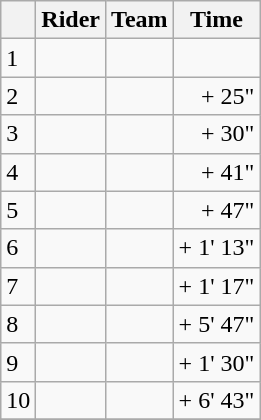<table class="wikitable">
<tr>
<th></th>
<th>Rider</th>
<th>Team</th>
<th>Time</th>
</tr>
<tr>
<td>1</td>
<td></td>
<td></td>
<td align="right"></td>
</tr>
<tr>
<td>2</td>
<td></td>
<td></td>
<td align="right">+ 25"</td>
</tr>
<tr>
<td>3</td>
<td></td>
<td></td>
<td align="right">+ 30"</td>
</tr>
<tr>
<td>4</td>
<td></td>
<td></td>
<td align="right">+ 41"</td>
</tr>
<tr>
<td>5</td>
<td></td>
<td></td>
<td align="right">+ 47"</td>
</tr>
<tr>
<td>6</td>
<td></td>
<td></td>
<td align="right">+ 1' 13"</td>
</tr>
<tr>
<td>7</td>
<td></td>
<td></td>
<td align="right">+ 1' 17"</td>
</tr>
<tr>
<td>8</td>
<td></td>
<td></td>
<td align="right">+ 5' 47"</td>
</tr>
<tr>
<td>9</td>
<td></td>
<td></td>
<td align="right">+ 1' 30"</td>
</tr>
<tr>
<td>10</td>
<td></td>
<td></td>
<td align="right">+ 6' 43"</td>
</tr>
<tr>
</tr>
</table>
